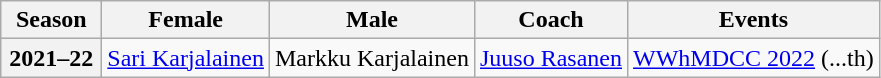<table class="wikitable">
<tr>
<th scope="col" width=60>Season</th>
<th scope="col">Female</th>
<th scope="col">Male</th>
<th scope="col">Coach</th>
<th scope="col">Events</th>
</tr>
<tr>
<th scope="row">2021–22</th>
<td><a href='#'>Sari Karjalainen</a></td>
<td>Markku Karjalainen</td>
<td><a href='#'>Juuso Rasanen</a></td>
<td><a href='#'>WWhMDCC 2022</a> (...th)</td>
</tr>
</table>
